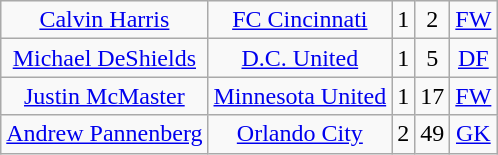<table class="wikitable" style="text-align: center;">
<tr>
<td><a href='#'>Calvin Harris</a></td>
<td><a href='#'>FC Cincinnati</a></td>
<td>1</td>
<td>2</td>
<td><a href='#'>FW</a></td>
</tr>
<tr>
<td><a href='#'>Michael DeShields</a></td>
<td><a href='#'>D.C. United</a></td>
<td>1</td>
<td>5</td>
<td><a href='#'>DF</a></td>
</tr>
<tr>
<td><a href='#'>Justin McMaster</a></td>
<td><a href='#'>Minnesota United</a></td>
<td>1</td>
<td>17</td>
<td><a href='#'>FW</a></td>
</tr>
<tr>
<td><a href='#'>Andrew Pannenberg</a></td>
<td><a href='#'>Orlando City</a></td>
<td>2</td>
<td>49</td>
<td><a href='#'>GK</a></td>
</tr>
</table>
